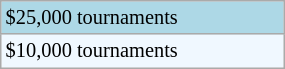<table class="wikitable" style="font-size:85%; width:15%;">
<tr style="background:lightblue;">
<td>$25,000 tournaments</td>
</tr>
<tr style="background:#f0f8ff;">
<td>$10,000 tournaments</td>
</tr>
</table>
